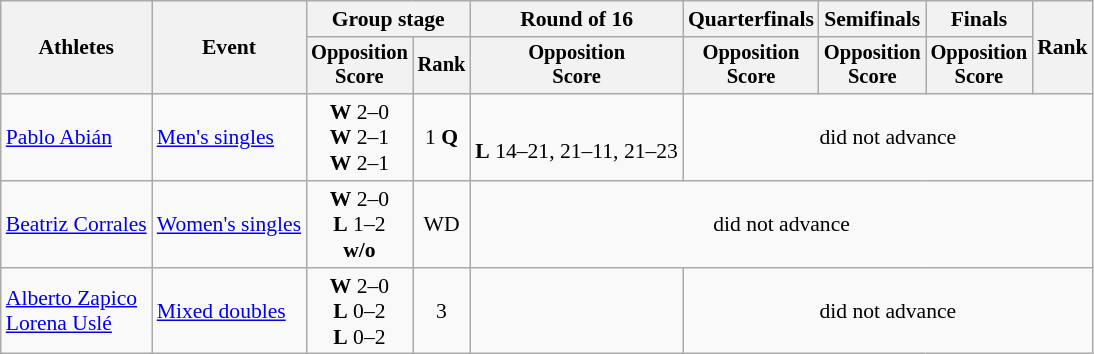<table class=wikitable style="font-size:90%">
<tr>
<th rowspan="2">Athletes</th>
<th rowspan="2">Event</th>
<th colspan="2">Group stage</th>
<th>Round of 16</th>
<th>Quarterfinals</th>
<th>Semifinals</th>
<th>Finals</th>
<th rowspan="2">Rank</th>
</tr>
<tr style="font-size:95%">
<th>Opposition<br>Score</th>
<th>Rank</th>
<th>Opposition<br>Score</th>
<th>Opposition<br>Score</th>
<th>Opposition<br>Score</th>
<th>Opposition<br>Score</th>
</tr>
<tr align=center>
<td align=left><a href='#'>Pablo Abián</a></td>
<td align=left><a href='#'>Men's singles</a></td>
<td> <strong>W</strong> 2–0<br> <strong>W</strong> 2–1<br> <strong>W</strong> 2–1<br></td>
<td>1 <strong>Q</strong></td>
<td> <br><strong>L</strong> 14–21, 21–11, 21–23</td>
<td colspan=4>did not advance</td>
</tr>
<tr align=center>
<td align=left><a href='#'>Beatriz Corrales</a></td>
<td align=left><a href='#'>Women's singles</a></td>
<td> <strong>W</strong> 2–0<br> <strong>L</strong> 1–2<br> <strong>w/o</strong></td>
<td>WD</td>
<td colspan=5>did not advance</td>
</tr>
<tr align=center>
<td align=left><a href='#'>Alberto Zapico</a><br><a href='#'>Lorena Uslé</a></td>
<td align=left><a href='#'>Mixed doubles</a></td>
<td> <strong>W</strong> 2–0<br> <strong>L</strong> 0–2<br> <strong>L</strong> 0–2<br></td>
<td>3</td>
<td></td>
<td colspan=4>did not advance</td>
</tr>
</table>
